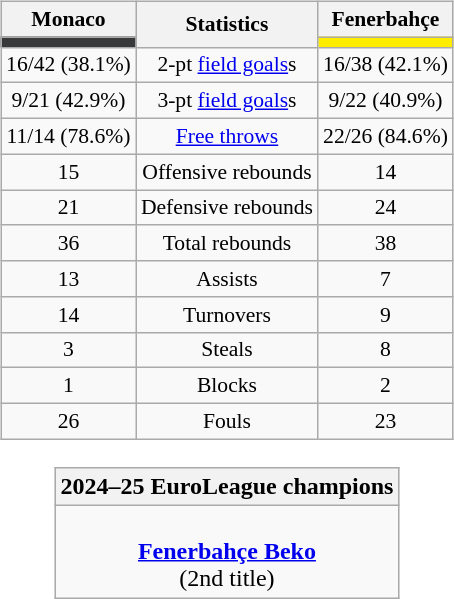<table style="width:100%;">
<tr>
<td valign=top align=right width=33%><br>













</td>
<td style="vertical-align:top; align:center; width:33%;"><br><table style="width:100%;">
<tr>
<td style="width=50%;"></td>
<td></td>
<td style="width=50%;"></td>
</tr>
</table>
<table class="wikitable" style="font-size:90%; text-align:center; margin:auto;" align=center>
<tr>
<th>Monaco</th>
<th rowspan=2>Statistics</th>
<th>Fenerbahçe</th>
</tr>
<tr>
<td style="background:#37393B;"></td>
<td style="background:#FFED00;"></td>
</tr>
<tr>
<td>16/42 (38.1%)</td>
<td>2-pt <a href='#'>field goals</a>s</td>
<td>16/38 (42.1%)</td>
</tr>
<tr>
<td>9/21 (42.9%)</td>
<td>3-pt <a href='#'>field goals</a>s</td>
<td>9/22 (40.9%)</td>
</tr>
<tr>
<td>11/14 (78.6%)</td>
<td><a href='#'>Free throws</a></td>
<td>22/26 (84.6%)</td>
</tr>
<tr>
<td>15</td>
<td>Offensive rebounds</td>
<td>14</td>
</tr>
<tr>
<td>21</td>
<td>Defensive rebounds</td>
<td>24</td>
</tr>
<tr>
<td>36</td>
<td>Total rebounds</td>
<td>38</td>
</tr>
<tr>
<td>13</td>
<td>Assists</td>
<td>7</td>
</tr>
<tr>
<td>14</td>
<td>Turnovers</td>
<td>9</td>
</tr>
<tr>
<td>3</td>
<td>Steals</td>
<td>8</td>
</tr>
<tr>
<td>1</td>
<td>Blocks</td>
<td>2</td>
</tr>
<tr>
<td>26</td>
<td>Fouls</td>
<td>23</td>
</tr>
</table>
<br><table class=wikitable style="text-align:center; margin:auto">
<tr>
<th>2024–25 EuroLeague champions</th>
</tr>
<tr>
<td><br><strong><a href='#'>Fenerbahçe Beko</a></strong><br>(2nd title)</td>
</tr>
</table>
</td>
<td style="vertical-align:top; align:left; width:33%;"><br>













</td>
</tr>
</table>
